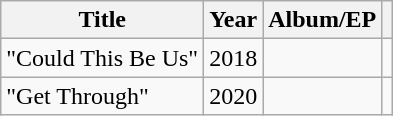<table class="wikitable">
<tr>
<th>Title</th>
<th>Year</th>
<th>Album/EP</th>
<th></th>
</tr>
<tr>
<td>"Could This Be Us"<br></td>
<td>2018</td>
<td></td>
<td></td>
</tr>
<tr>
<td>"Get Through"<br></td>
<td>2020</td>
<td></td>
<td></td>
</tr>
</table>
